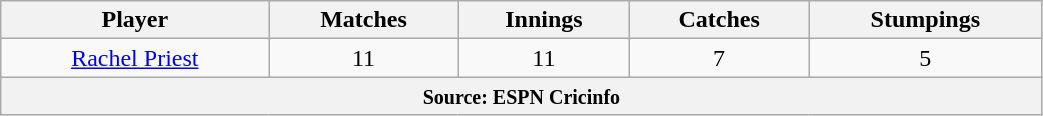<table class="wikitable" style="text-align:center; width:55%;">
<tr>
<th>Player</th>
<th>Matches</th>
<th>Innings</th>
<th>Catches</th>
<th>Stumpings</th>
</tr>
<tr>
<td><a href='#'>Rachel Priest</a></td>
<td>11</td>
<td>11</td>
<td>7</td>
<td>5</td>
</tr>
<tr>
<th colspan="5"><small>Source: ESPN Cricinfo </small></th>
</tr>
</table>
